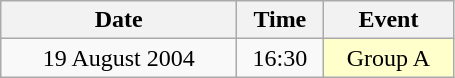<table class = "wikitable" style="text-align:center;">
<tr>
<th width=150>Date</th>
<th width=50>Time</th>
<th width=80>Event</th>
</tr>
<tr>
<td>19 August 2004</td>
<td>16:30</td>
<td bgcolor=ffffcc>Group A</td>
</tr>
</table>
